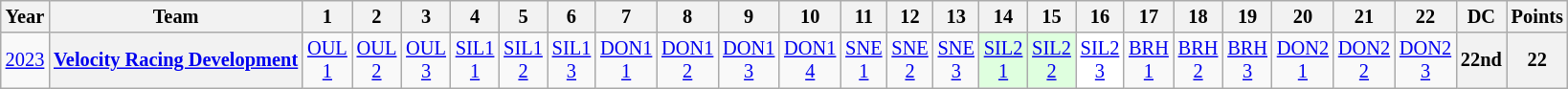<table class="wikitable" style="text-align:center; font-size:85%">
<tr>
<th>Year</th>
<th>Team</th>
<th>1</th>
<th>2</th>
<th>3</th>
<th>4</th>
<th>5</th>
<th>6</th>
<th>7</th>
<th>8</th>
<th>9</th>
<th>10</th>
<th>11</th>
<th>12</th>
<th>13</th>
<th>14</th>
<th>15</th>
<th>16</th>
<th>17</th>
<th>18</th>
<th>19</th>
<th>20</th>
<th>21</th>
<th>22</th>
<th>DC</th>
<th>Points</th>
</tr>
<tr>
<td><a href='#'>2023</a></td>
<th nowrap><a href='#'>Velocity Racing Development</a></th>
<td><a href='#'>OUL<br>1</a></td>
<td><a href='#'>OUL<br>2</a></td>
<td><a href='#'>OUL<br>3</a></td>
<td><a href='#'>SIL1<br>1</a></td>
<td><a href='#'>SIL1<br>2</a></td>
<td><a href='#'>SIL1<br>3</a></td>
<td><a href='#'>DON1<br>1</a></td>
<td><a href='#'>DON1<br>2</a></td>
<td><a href='#'>DON1<br>3</a></td>
<td><a href='#'>DON1<br>4</a></td>
<td><a href='#'>SNE<br>1</a></td>
<td><a href='#'>SNE<br>2</a></td>
<td><a href='#'>SNE<br>3</a></td>
<td style="background:#DFFFDF;"><a href='#'>SIL2<br>1</a><br></td>
<td style="background:#DFFFDF;"><a href='#'>SIL2<br>2</a><br></td>
<td style="background:#FFFFFF;"><a href='#'>SIL2<br>3</a><br></td>
<td><a href='#'>BRH<br>1</a></td>
<td><a href='#'>BRH<br>2</a></td>
<td><a href='#'>BRH<br>3</a></td>
<td><a href='#'>DON2<br>1</a></td>
<td><a href='#'>DON2<br>2</a></td>
<td><a href='#'>DON2<br>3</a></td>
<th>22nd</th>
<th>22</th>
</tr>
</table>
